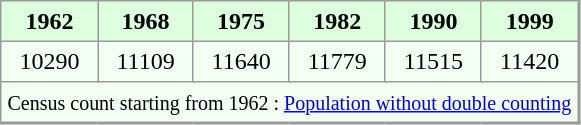<table align="left" rules="all" cellspacing="0" cellpadding="4" style="border: 1px solid #999; border-right: 2px solid #999; border-bottom:2px solid #999; background: #f3fff3">
<tr style="background: #ddffdd">
<th>1962</th>
<th>1968</th>
<th>1975</th>
<th>1982</th>
<th>1990</th>
<th>1999</th>
</tr>
<tr>
<td align=center>10290</td>
<td align=center>11109</td>
<td align=center>11640</td>
<td align=center>11779</td>
<td align=center>11515</td>
<td align=center>11420</td>
</tr>
<tr>
<td colspan=6 align=center><small>Census count starting from 1962 : <a href='#'>Population without double counting</a></small></td>
</tr>
</table>
